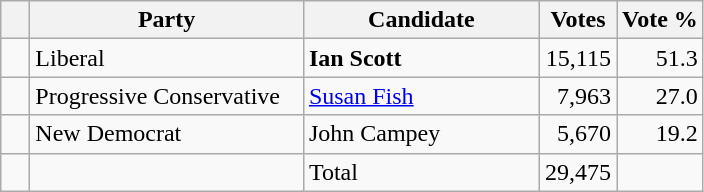<table class="wikitable">
<tr>
<th></th>
<th scope="col" width="175">Party</th>
<th scope="col" width="150">Candidate</th>
<th>Votes</th>
<th>Vote %</th>
</tr>
<tr>
<td>   </td>
<td>Liberal</td>
<td><strong>Ian Scott</strong></td>
<td align=right>15,115</td>
<td align=right>51.3</td>
</tr>
<tr |>
<td>   </td>
<td>Progressive Conservative</td>
<td><a href='#'>Susan Fish</a></td>
<td align=right>7,963</td>
<td align=right>27.0</td>
</tr>
<tr |>
<td>   </td>
<td>New Democrat</td>
<td>John Campey</td>
<td align=right>5,670</td>
<td align=right>19.2<br></td>
</tr>
<tr |>
<td></td>
<td></td>
<td>Total</td>
<td align=right>29,475</td>
<td></td>
</tr>
</table>
